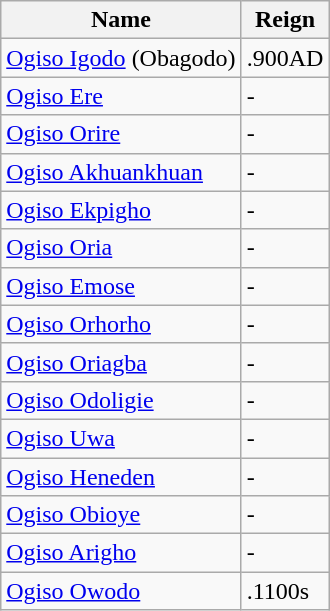<table class="wikitable">
<tr>
<th>Name</th>
<th>Reign</th>
</tr>
<tr>
<td><a href='#'>Ogiso Igodo</a> (Obagodo)</td>
<td>.900AD</td>
</tr>
<tr>
<td><a href='#'>Ogiso Ere</a></td>
<td>-</td>
</tr>
<tr>
<td><a href='#'>Ogiso Orire</a></td>
<td>-</td>
</tr>
<tr>
<td><a href='#'>Ogiso Akhuankhuan</a></td>
<td>-</td>
</tr>
<tr>
<td><a href='#'>Ogiso Ekpigho</a></td>
<td>-</td>
</tr>
<tr>
<td><a href='#'>Ogiso Oria</a></td>
<td>-</td>
</tr>
<tr>
<td><a href='#'>Ogiso Emose</a></td>
<td>-</td>
</tr>
<tr>
<td><a href='#'>Ogiso Orhorho</a></td>
<td>-</td>
</tr>
<tr>
<td><a href='#'>Ogiso Oriagba</a></td>
<td>-</td>
</tr>
<tr>
<td><a href='#'>Ogiso Odoligie</a></td>
<td>-</td>
</tr>
<tr>
<td><a href='#'>Ogiso Uwa</a></td>
<td>-</td>
</tr>
<tr>
<td><a href='#'>Ogiso Heneden</a></td>
<td>-</td>
</tr>
<tr>
<td><a href='#'>Ogiso Obioye</a></td>
<td>-</td>
</tr>
<tr>
<td><a href='#'>Ogiso Arigho</a></td>
<td>-</td>
</tr>
<tr>
<td><a href='#'>Ogiso Owodo</a></td>
<td>.1100s</td>
</tr>
</table>
